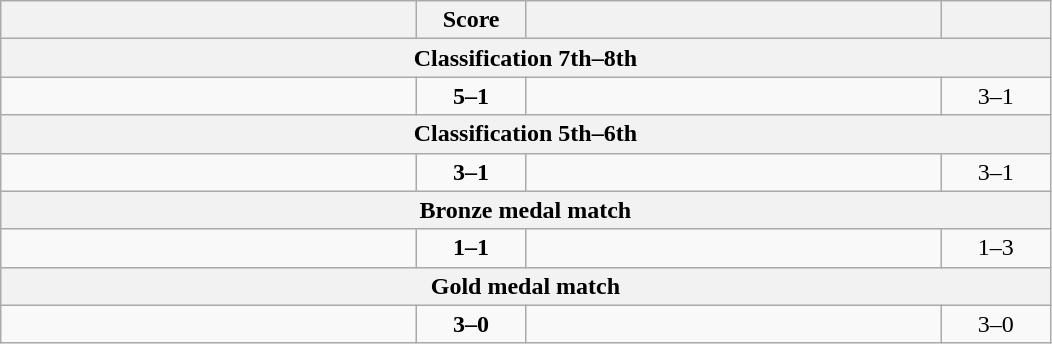<table class="wikitable" style="text-align: left; ">
<tr>
<th align="right" width="270"></th>
<th width="65">Score</th>
<th align="left" width="270"></th>
<th width="65"></th>
</tr>
<tr>
<th colspan=4>Classification 7th–8th</th>
</tr>
<tr>
<td><strong></strong></td>
<td align="center"><strong>5–1</strong></td>
<td></td>
<td align=center>3–1 <strong></strong></td>
</tr>
<tr>
<th colspan=4>Classification 5th–6th</th>
</tr>
<tr>
<td><strong></strong></td>
<td align="center"><strong>3–1</strong></td>
<td></td>
<td align=center>3–1 <strong></strong></td>
</tr>
<tr>
<th colspan=4>Bronze medal match</th>
</tr>
<tr>
<td></td>
<td align="center"><strong>1–1</strong></td>
<td><strong></strong></td>
<td align=center>1–3 <strong></strong></td>
</tr>
<tr>
<th colspan=4>Gold medal match</th>
</tr>
<tr>
<td><strong></strong></td>
<td align="center"><strong>3–0</strong></td>
<td></td>
<td align=center>3–0 <strong></strong></td>
</tr>
</table>
